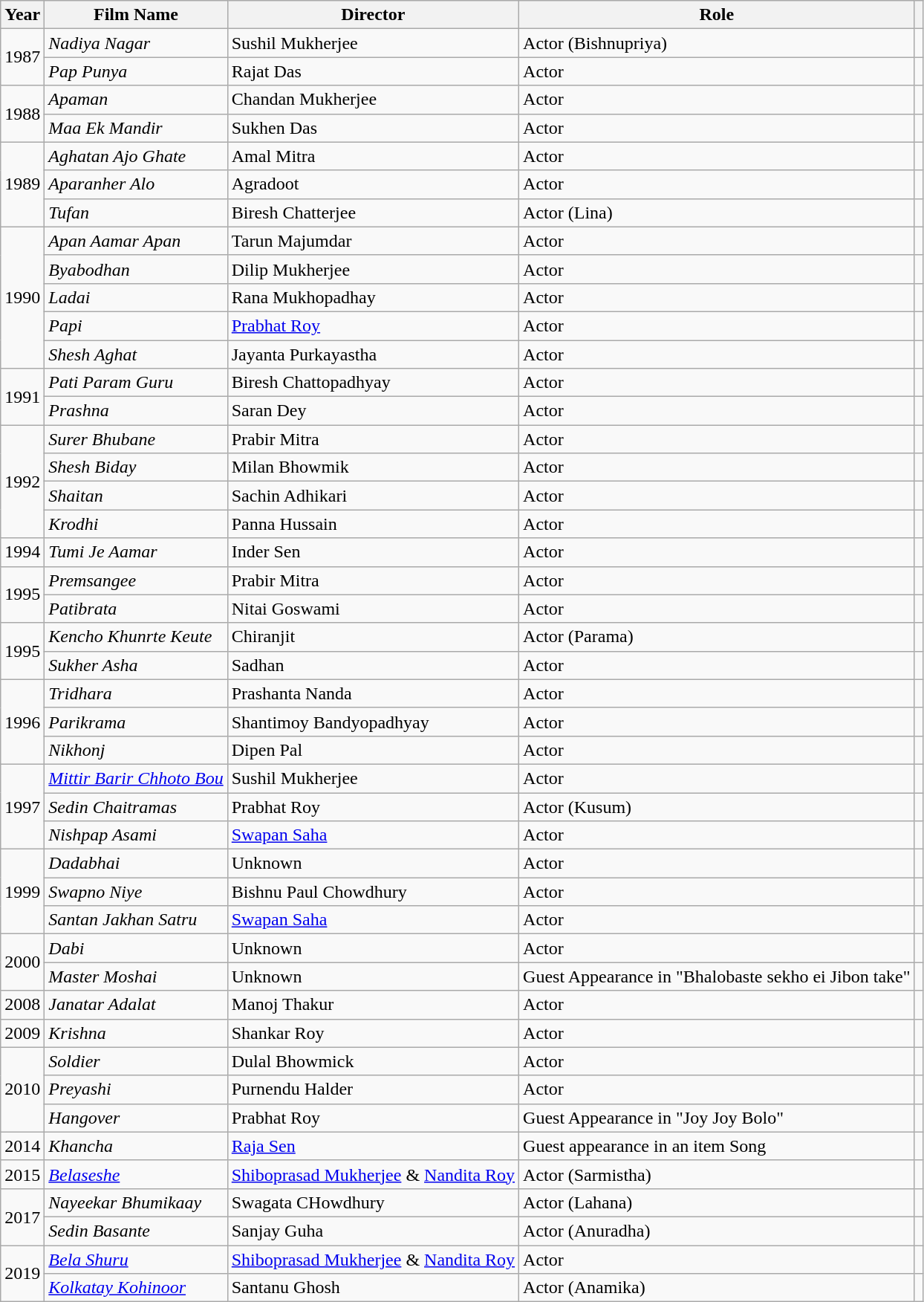<table class="wikitable">
<tr>
<th>Year</th>
<th>Film Name</th>
<th>Director</th>
<th>Role</th>
<th></th>
</tr>
<tr>
<td rowspan="2">1987</td>
<td><em>Nadiya Nagar</em></td>
<td>Sushil Mukherjee</td>
<td>Actor (Bishnupriya)</td>
<td></td>
</tr>
<tr>
<td><em>Pap Punya</em></td>
<td>Rajat Das</td>
<td>Actor</td>
<td></td>
</tr>
<tr>
<td rowspan="2">1988</td>
<td><em>Apaman</em></td>
<td>Chandan Mukherjee</td>
<td>Actor</td>
<td></td>
</tr>
<tr>
<td><em>Maa Ek Mandir</em></td>
<td>Sukhen Das</td>
<td>Actor</td>
<td></td>
</tr>
<tr>
<td rowspan="3">1989</td>
<td><em>Aghatan Ajo Ghate</em></td>
<td>Amal Mitra</td>
<td>Actor</td>
<td></td>
</tr>
<tr>
<td><em>Aparanher Alo</em></td>
<td>Agradoot</td>
<td>Actor</td>
<td></td>
</tr>
<tr>
<td><em>Tufan</em></td>
<td>Biresh Chatterjee</td>
<td>Actor (Lina)</td>
<td></td>
</tr>
<tr>
<td rowspan="5">1990</td>
<td><em>Apan Aamar Apan</em></td>
<td>Tarun Majumdar</td>
<td>Actor</td>
<td></td>
</tr>
<tr>
<td><em>Byabodhan</em></td>
<td>Dilip Mukherjee</td>
<td>Actor</td>
<td></td>
</tr>
<tr>
<td><em>Ladai</em></td>
<td>Rana Mukhopadhay</td>
<td>Actor</td>
<td></td>
</tr>
<tr>
<td><em>Papi</em></td>
<td><a href='#'>Prabhat Roy</a></td>
<td>Actor</td>
<td></td>
</tr>
<tr>
<td><em>Shesh Aghat</em></td>
<td>Jayanta Purkayastha</td>
<td>Actor</td>
<td></td>
</tr>
<tr>
<td rowspan="2">1991</td>
<td><em>Pati Param Guru</em></td>
<td>Biresh Chattopadhyay</td>
<td>Actor</td>
<td></td>
</tr>
<tr>
<td><em>Prashna</em></td>
<td>Saran Dey</td>
<td>Actor</td>
<td></td>
</tr>
<tr>
<td rowspan="4">1992</td>
<td><em>Surer Bhubane</em></td>
<td>Prabir Mitra</td>
<td>Actor</td>
<td></td>
</tr>
<tr>
<td><em>Shesh Biday</em></td>
<td>Milan Bhowmik</td>
<td>Actor</td>
<td></td>
</tr>
<tr>
<td><em>Shaitan</em></td>
<td>Sachin Adhikari</td>
<td>Actor</td>
<td></td>
</tr>
<tr>
<td><em>Krodhi</em></td>
<td>Panna Hussain</td>
<td>Actor</td>
<td></td>
</tr>
<tr>
<td>1994</td>
<td><em>Tumi Je Aamar</em></td>
<td>Inder Sen</td>
<td>Actor</td>
<td></td>
</tr>
<tr>
<td rowspan="2">1995</td>
<td><em>Premsangee</em></td>
<td>Prabir Mitra</td>
<td>Actor</td>
<td></td>
</tr>
<tr>
<td><em>Patibrata</em></td>
<td>Nitai Goswami</td>
<td>Actor</td>
<td></td>
</tr>
<tr>
<td rowspan="2">1995</td>
<td><em>Kencho Khunrte Keute</em></td>
<td>Chiranjit</td>
<td>Actor (Parama)</td>
<td></td>
</tr>
<tr>
<td><em>Sukher Asha</em></td>
<td>Sadhan</td>
<td>Actor</td>
<td></td>
</tr>
<tr>
<td rowspan="3">1996</td>
<td><em>Tridhara</em></td>
<td>Prashanta Nanda</td>
<td>Actor</td>
<td></td>
</tr>
<tr>
<td><em>Parikrama</em></td>
<td>Shantimoy Bandyopadhyay</td>
<td>Actor</td>
<td></td>
</tr>
<tr>
<td><em>Nikhonj</em></td>
<td>Dipen Pal</td>
<td>Actor</td>
<td></td>
</tr>
<tr>
<td rowspan="3">1997</td>
<td><em><a href='#'>Mittir Barir Chhoto Bou</a></em></td>
<td>Sushil Mukherjee</td>
<td>Actor</td>
<td></td>
</tr>
<tr>
<td><em>Sedin Chaitramas</em></td>
<td>Prabhat Roy</td>
<td>Actor (Kusum)</td>
<td></td>
</tr>
<tr>
<td><em>Nishpap Asami</em></td>
<td><a href='#'>Swapan Saha</a></td>
<td>Actor</td>
<td></td>
</tr>
<tr>
<td rowspan="3">1999</td>
<td><em>Dadabhai</em></td>
<td>Unknown</td>
<td>Actor</td>
<td></td>
</tr>
<tr>
<td><em>Swapno Niye</em></td>
<td>Bishnu Paul Chowdhury</td>
<td>Actor</td>
<td></td>
</tr>
<tr>
<td><em>Santan Jakhan Satru</em></td>
<td><a href='#'>Swapan Saha</a></td>
<td>Actor</td>
<td></td>
</tr>
<tr>
<td rowspan="2">2000</td>
<td><em>Dabi</em></td>
<td>Unknown</td>
<td>Actor</td>
<td></td>
</tr>
<tr>
<td><em>Master Moshai</em></td>
<td>Unknown</td>
<td>Guest Appearance in "Bhalobaste sekho ei Jibon take"</td>
<td></td>
</tr>
<tr>
<td>2008</td>
<td><em>Janatar Adalat</em></td>
<td>Manoj Thakur</td>
<td>Actor</td>
<td></td>
</tr>
<tr>
<td>2009</td>
<td><em>Krishna</em></td>
<td>Shankar Roy</td>
<td>Actor</td>
<td></td>
</tr>
<tr>
<td rowspan="3">2010</td>
<td><em>Soldier</em></td>
<td>Dulal Bhowmick</td>
<td>Actor</td>
<td></td>
</tr>
<tr>
<td><em>Preyashi</em></td>
<td>Purnendu Halder</td>
<td>Actor</td>
<td></td>
</tr>
<tr>
<td><em>Hangover</em></td>
<td>Prabhat Roy</td>
<td>Guest Appearance in "Joy Joy Bolo"</td>
<td></td>
</tr>
<tr>
<td>2014</td>
<td><em>Khancha</em></td>
<td><a href='#'>Raja Sen</a></td>
<td>Guest appearance in an item Song</td>
<td></td>
</tr>
<tr>
<td>2015</td>
<td><em><a href='#'>Belaseshe</a></em></td>
<td><a href='#'>Shiboprasad Mukherjee</a> & <a href='#'>Nandita Roy</a></td>
<td>Actor (Sarmistha)</td>
<td></td>
</tr>
<tr>
<td rowspan="2">2017</td>
<td><em>Nayeekar Bhumikaay</em></td>
<td>Swagata CHowdhury</td>
<td>Actor (Lahana)</td>
<td></td>
</tr>
<tr>
<td><em>Sedin Basante</em></td>
<td>Sanjay Guha</td>
<td>Actor (Anuradha)</td>
<td></td>
</tr>
<tr>
<td rowspan="2">2019</td>
<td><em><a href='#'>Bela Shuru</a></em></td>
<td><a href='#'>Shiboprasad Mukherjee</a> & <a href='#'>Nandita Roy</a></td>
<td>Actor</td>
<td></td>
</tr>
<tr>
<td><em><a href='#'>Kolkatay Kohinoor</a></em></td>
<td>Santanu Ghosh</td>
<td>Actor (Anamika)</td>
<td></td>
</tr>
</table>
